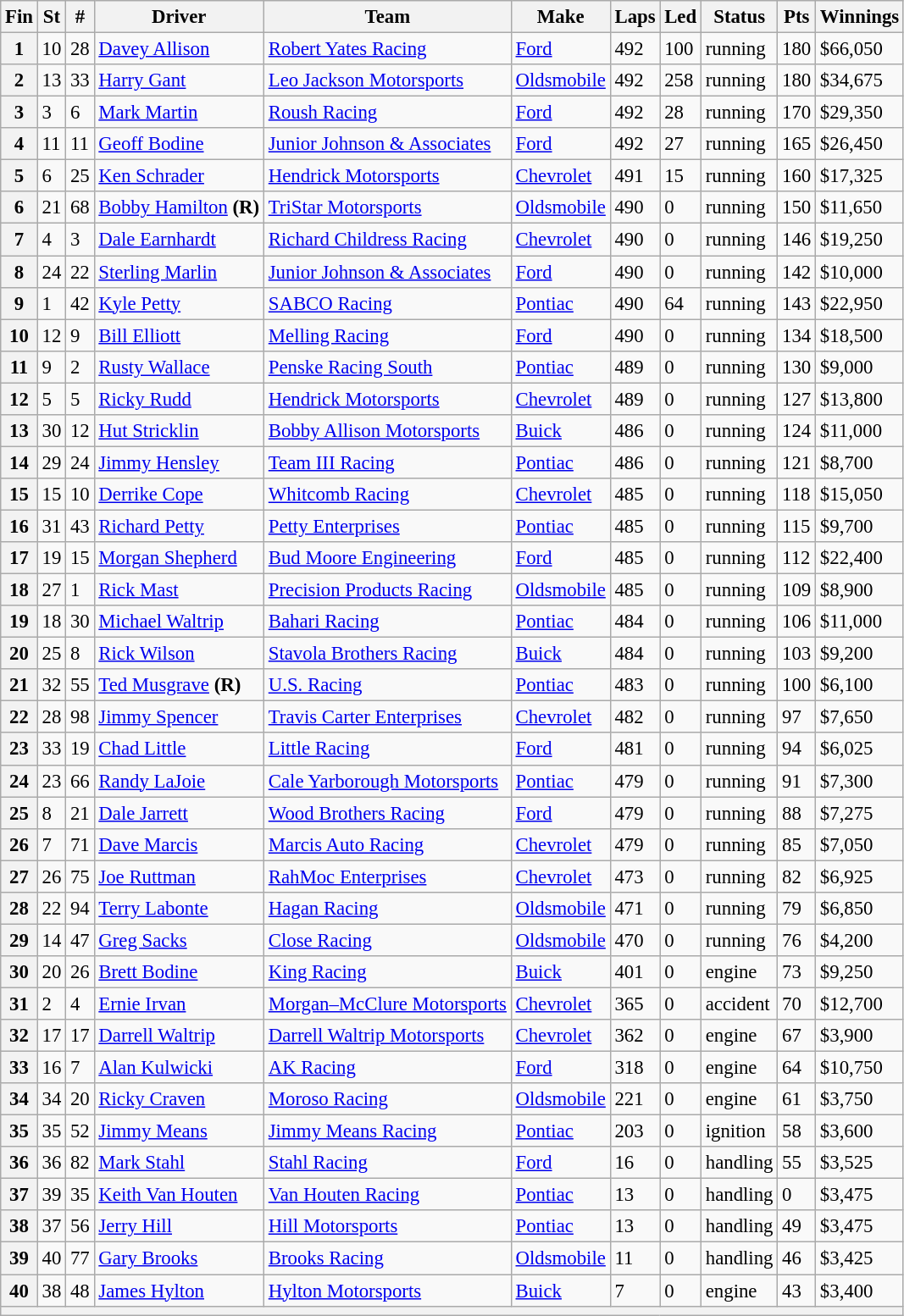<table class="wikitable" style="font-size:95%">
<tr>
<th>Fin</th>
<th>St</th>
<th>#</th>
<th>Driver</th>
<th>Team</th>
<th>Make</th>
<th>Laps</th>
<th>Led</th>
<th>Status</th>
<th>Pts</th>
<th>Winnings</th>
</tr>
<tr>
<th>1</th>
<td>10</td>
<td>28</td>
<td><a href='#'>Davey Allison</a></td>
<td><a href='#'>Robert Yates Racing</a></td>
<td><a href='#'>Ford</a></td>
<td>492</td>
<td>100</td>
<td>running</td>
<td>180</td>
<td>$66,050</td>
</tr>
<tr>
<th>2</th>
<td>13</td>
<td>33</td>
<td><a href='#'>Harry Gant</a></td>
<td><a href='#'>Leo Jackson Motorsports</a></td>
<td><a href='#'>Oldsmobile</a></td>
<td>492</td>
<td>258</td>
<td>running</td>
<td>180</td>
<td>$34,675</td>
</tr>
<tr>
<th>3</th>
<td>3</td>
<td>6</td>
<td><a href='#'>Mark Martin</a></td>
<td><a href='#'>Roush Racing</a></td>
<td><a href='#'>Ford</a></td>
<td>492</td>
<td>28</td>
<td>running</td>
<td>170</td>
<td>$29,350</td>
</tr>
<tr>
<th>4</th>
<td>11</td>
<td>11</td>
<td><a href='#'>Geoff Bodine</a></td>
<td><a href='#'>Junior Johnson & Associates</a></td>
<td><a href='#'>Ford</a></td>
<td>492</td>
<td>27</td>
<td>running</td>
<td>165</td>
<td>$26,450</td>
</tr>
<tr>
<th>5</th>
<td>6</td>
<td>25</td>
<td><a href='#'>Ken Schrader</a></td>
<td><a href='#'>Hendrick Motorsports</a></td>
<td><a href='#'>Chevrolet</a></td>
<td>491</td>
<td>15</td>
<td>running</td>
<td>160</td>
<td>$17,325</td>
</tr>
<tr>
<th>6</th>
<td>21</td>
<td>68</td>
<td><a href='#'>Bobby Hamilton</a> <strong>(R)</strong></td>
<td><a href='#'>TriStar Motorsports</a></td>
<td><a href='#'>Oldsmobile</a></td>
<td>490</td>
<td>0</td>
<td>running</td>
<td>150</td>
<td>$11,650</td>
</tr>
<tr>
<th>7</th>
<td>4</td>
<td>3</td>
<td><a href='#'>Dale Earnhardt</a></td>
<td><a href='#'>Richard Childress Racing</a></td>
<td><a href='#'>Chevrolet</a></td>
<td>490</td>
<td>0</td>
<td>running</td>
<td>146</td>
<td>$19,250</td>
</tr>
<tr>
<th>8</th>
<td>24</td>
<td>22</td>
<td><a href='#'>Sterling Marlin</a></td>
<td><a href='#'>Junior Johnson & Associates</a></td>
<td><a href='#'>Ford</a></td>
<td>490</td>
<td>0</td>
<td>running</td>
<td>142</td>
<td>$10,000</td>
</tr>
<tr>
<th>9</th>
<td>1</td>
<td>42</td>
<td><a href='#'>Kyle Petty</a></td>
<td><a href='#'>SABCO Racing</a></td>
<td><a href='#'>Pontiac</a></td>
<td>490</td>
<td>64</td>
<td>running</td>
<td>143</td>
<td>$22,950</td>
</tr>
<tr>
<th>10</th>
<td>12</td>
<td>9</td>
<td><a href='#'>Bill Elliott</a></td>
<td><a href='#'>Melling Racing</a></td>
<td><a href='#'>Ford</a></td>
<td>490</td>
<td>0</td>
<td>running</td>
<td>134</td>
<td>$18,500</td>
</tr>
<tr>
<th>11</th>
<td>9</td>
<td>2</td>
<td><a href='#'>Rusty Wallace</a></td>
<td><a href='#'>Penske Racing South</a></td>
<td><a href='#'>Pontiac</a></td>
<td>489</td>
<td>0</td>
<td>running</td>
<td>130</td>
<td>$9,000</td>
</tr>
<tr>
<th>12</th>
<td>5</td>
<td>5</td>
<td><a href='#'>Ricky Rudd</a></td>
<td><a href='#'>Hendrick Motorsports</a></td>
<td><a href='#'>Chevrolet</a></td>
<td>489</td>
<td>0</td>
<td>running</td>
<td>127</td>
<td>$13,800</td>
</tr>
<tr>
<th>13</th>
<td>30</td>
<td>12</td>
<td><a href='#'>Hut Stricklin</a></td>
<td><a href='#'>Bobby Allison Motorsports</a></td>
<td><a href='#'>Buick</a></td>
<td>486</td>
<td>0</td>
<td>running</td>
<td>124</td>
<td>$11,000</td>
</tr>
<tr>
<th>14</th>
<td>29</td>
<td>24</td>
<td><a href='#'>Jimmy Hensley</a></td>
<td><a href='#'>Team III Racing</a></td>
<td><a href='#'>Pontiac</a></td>
<td>486</td>
<td>0</td>
<td>running</td>
<td>121</td>
<td>$8,700</td>
</tr>
<tr>
<th>15</th>
<td>15</td>
<td>10</td>
<td><a href='#'>Derrike Cope</a></td>
<td><a href='#'>Whitcomb Racing</a></td>
<td><a href='#'>Chevrolet</a></td>
<td>485</td>
<td>0</td>
<td>running</td>
<td>118</td>
<td>$15,050</td>
</tr>
<tr>
<th>16</th>
<td>31</td>
<td>43</td>
<td><a href='#'>Richard Petty</a></td>
<td><a href='#'>Petty Enterprises</a></td>
<td><a href='#'>Pontiac</a></td>
<td>485</td>
<td>0</td>
<td>running</td>
<td>115</td>
<td>$9,700</td>
</tr>
<tr>
<th>17</th>
<td>19</td>
<td>15</td>
<td><a href='#'>Morgan Shepherd</a></td>
<td><a href='#'>Bud Moore Engineering</a></td>
<td><a href='#'>Ford</a></td>
<td>485</td>
<td>0</td>
<td>running</td>
<td>112</td>
<td>$22,400</td>
</tr>
<tr>
<th>18</th>
<td>27</td>
<td>1</td>
<td><a href='#'>Rick Mast</a></td>
<td><a href='#'>Precision Products Racing</a></td>
<td><a href='#'>Oldsmobile</a></td>
<td>485</td>
<td>0</td>
<td>running</td>
<td>109</td>
<td>$8,900</td>
</tr>
<tr>
<th>19</th>
<td>18</td>
<td>30</td>
<td><a href='#'>Michael Waltrip</a></td>
<td><a href='#'>Bahari Racing</a></td>
<td><a href='#'>Pontiac</a></td>
<td>484</td>
<td>0</td>
<td>running</td>
<td>106</td>
<td>$11,000</td>
</tr>
<tr>
<th>20</th>
<td>25</td>
<td>8</td>
<td><a href='#'>Rick Wilson</a></td>
<td><a href='#'>Stavola Brothers Racing</a></td>
<td><a href='#'>Buick</a></td>
<td>484</td>
<td>0</td>
<td>running</td>
<td>103</td>
<td>$9,200</td>
</tr>
<tr>
<th>21</th>
<td>32</td>
<td>55</td>
<td><a href='#'>Ted Musgrave</a> <strong>(R)</strong></td>
<td><a href='#'>U.S. Racing</a></td>
<td><a href='#'>Pontiac</a></td>
<td>483</td>
<td>0</td>
<td>running</td>
<td>100</td>
<td>$6,100</td>
</tr>
<tr>
<th>22</th>
<td>28</td>
<td>98</td>
<td><a href='#'>Jimmy Spencer</a></td>
<td><a href='#'>Travis Carter Enterprises</a></td>
<td><a href='#'>Chevrolet</a></td>
<td>482</td>
<td>0</td>
<td>running</td>
<td>97</td>
<td>$7,650</td>
</tr>
<tr>
<th>23</th>
<td>33</td>
<td>19</td>
<td><a href='#'>Chad Little</a></td>
<td><a href='#'>Little Racing</a></td>
<td><a href='#'>Ford</a></td>
<td>481</td>
<td>0</td>
<td>running</td>
<td>94</td>
<td>$6,025</td>
</tr>
<tr>
<th>24</th>
<td>23</td>
<td>66</td>
<td><a href='#'>Randy LaJoie</a></td>
<td><a href='#'>Cale Yarborough Motorsports</a></td>
<td><a href='#'>Pontiac</a></td>
<td>479</td>
<td>0</td>
<td>running</td>
<td>91</td>
<td>$7,300</td>
</tr>
<tr>
<th>25</th>
<td>8</td>
<td>21</td>
<td><a href='#'>Dale Jarrett</a></td>
<td><a href='#'>Wood Brothers Racing</a></td>
<td><a href='#'>Ford</a></td>
<td>479</td>
<td>0</td>
<td>running</td>
<td>88</td>
<td>$7,275</td>
</tr>
<tr>
<th>26</th>
<td>7</td>
<td>71</td>
<td><a href='#'>Dave Marcis</a></td>
<td><a href='#'>Marcis Auto Racing</a></td>
<td><a href='#'>Chevrolet</a></td>
<td>479</td>
<td>0</td>
<td>running</td>
<td>85</td>
<td>$7,050</td>
</tr>
<tr>
<th>27</th>
<td>26</td>
<td>75</td>
<td><a href='#'>Joe Ruttman</a></td>
<td><a href='#'>RahMoc Enterprises</a></td>
<td><a href='#'>Chevrolet</a></td>
<td>473</td>
<td>0</td>
<td>running</td>
<td>82</td>
<td>$6,925</td>
</tr>
<tr>
<th>28</th>
<td>22</td>
<td>94</td>
<td><a href='#'>Terry Labonte</a></td>
<td><a href='#'>Hagan Racing</a></td>
<td><a href='#'>Oldsmobile</a></td>
<td>471</td>
<td>0</td>
<td>running</td>
<td>79</td>
<td>$6,850</td>
</tr>
<tr>
<th>29</th>
<td>14</td>
<td>47</td>
<td><a href='#'>Greg Sacks</a></td>
<td><a href='#'>Close Racing</a></td>
<td><a href='#'>Oldsmobile</a></td>
<td>470</td>
<td>0</td>
<td>running</td>
<td>76</td>
<td>$4,200</td>
</tr>
<tr>
<th>30</th>
<td>20</td>
<td>26</td>
<td><a href='#'>Brett Bodine</a></td>
<td><a href='#'>King Racing</a></td>
<td><a href='#'>Buick</a></td>
<td>401</td>
<td>0</td>
<td>engine</td>
<td>73</td>
<td>$9,250</td>
</tr>
<tr>
<th>31</th>
<td>2</td>
<td>4</td>
<td><a href='#'>Ernie Irvan</a></td>
<td><a href='#'>Morgan–McClure Motorsports</a></td>
<td><a href='#'>Chevrolet</a></td>
<td>365</td>
<td>0</td>
<td>accident</td>
<td>70</td>
<td>$12,700</td>
</tr>
<tr>
<th>32</th>
<td>17</td>
<td>17</td>
<td><a href='#'>Darrell Waltrip</a></td>
<td><a href='#'>Darrell Waltrip Motorsports</a></td>
<td><a href='#'>Chevrolet</a></td>
<td>362</td>
<td>0</td>
<td>engine</td>
<td>67</td>
<td>$3,900</td>
</tr>
<tr>
<th>33</th>
<td>16</td>
<td>7</td>
<td><a href='#'>Alan Kulwicki</a></td>
<td><a href='#'>AK Racing</a></td>
<td><a href='#'>Ford</a></td>
<td>318</td>
<td>0</td>
<td>engine</td>
<td>64</td>
<td>$10,750</td>
</tr>
<tr>
<th>34</th>
<td>34</td>
<td>20</td>
<td><a href='#'>Ricky Craven</a></td>
<td><a href='#'>Moroso Racing</a></td>
<td><a href='#'>Oldsmobile</a></td>
<td>221</td>
<td>0</td>
<td>engine</td>
<td>61</td>
<td>$3,750</td>
</tr>
<tr>
<th>35</th>
<td>35</td>
<td>52</td>
<td><a href='#'>Jimmy Means</a></td>
<td><a href='#'>Jimmy Means Racing</a></td>
<td><a href='#'>Pontiac</a></td>
<td>203</td>
<td>0</td>
<td>ignition</td>
<td>58</td>
<td>$3,600</td>
</tr>
<tr>
<th>36</th>
<td>36</td>
<td>82</td>
<td><a href='#'>Mark Stahl</a></td>
<td><a href='#'>Stahl Racing</a></td>
<td><a href='#'>Ford</a></td>
<td>16</td>
<td>0</td>
<td>handling</td>
<td>55</td>
<td>$3,525</td>
</tr>
<tr>
<th>37</th>
<td>39</td>
<td>35</td>
<td><a href='#'>Keith Van Houten</a></td>
<td><a href='#'>Van Houten Racing</a></td>
<td><a href='#'>Pontiac</a></td>
<td>13</td>
<td>0</td>
<td>handling</td>
<td>0</td>
<td>$3,475</td>
</tr>
<tr>
<th>38</th>
<td>37</td>
<td>56</td>
<td><a href='#'>Jerry Hill</a></td>
<td><a href='#'>Hill Motorsports</a></td>
<td><a href='#'>Pontiac</a></td>
<td>13</td>
<td>0</td>
<td>handling</td>
<td>49</td>
<td>$3,475</td>
</tr>
<tr>
<th>39</th>
<td>40</td>
<td>77</td>
<td><a href='#'>Gary Brooks</a></td>
<td><a href='#'>Brooks Racing</a></td>
<td><a href='#'>Oldsmobile</a></td>
<td>11</td>
<td>0</td>
<td>handling</td>
<td>46</td>
<td>$3,425</td>
</tr>
<tr>
<th>40</th>
<td>38</td>
<td>48</td>
<td><a href='#'>James Hylton</a></td>
<td><a href='#'>Hylton Motorsports</a></td>
<td><a href='#'>Buick</a></td>
<td>7</td>
<td>0</td>
<td>engine</td>
<td>43</td>
<td>$3,400</td>
</tr>
<tr>
<th colspan="11"></th>
</tr>
</table>
